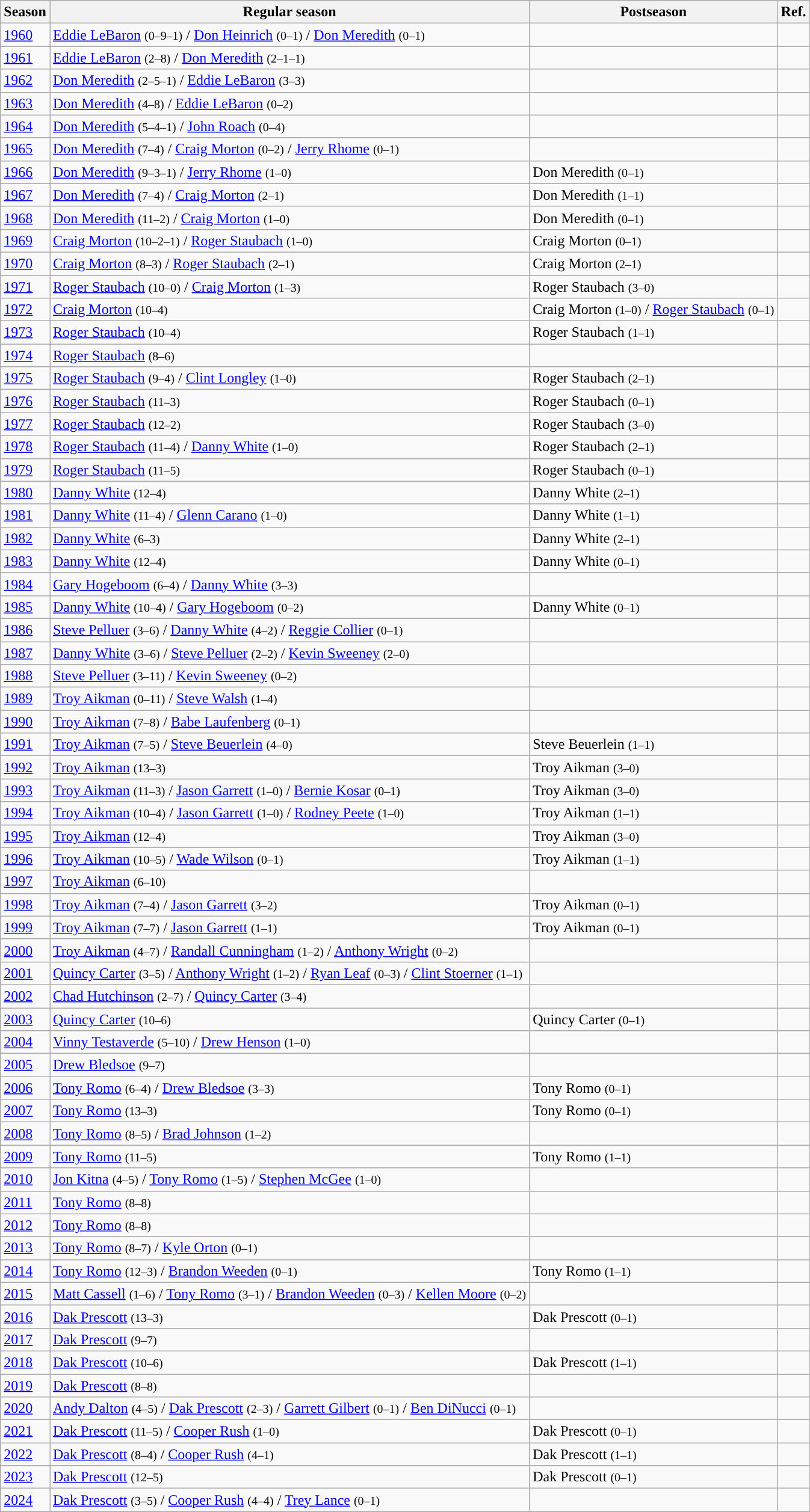<table class="wikitable">
<tr>
<th>Season</th>
<th>Regular season</th>
<th>Postseason</th>
<th>Ref.</th>
</tr>
<tr>
<td><a href='#'>1960</a></td>
<td><a href='#'>Eddie LeBaron</a> <small>(0–9–1)</small> / <a href='#'>Don Heinrich</a> <small>(0–1)</small> / <a href='#'>Don Meredith</a> <small>(0–1)</small></td>
<td></td>
<td></td>
</tr>
<tr>
<td><a href='#'>1961</a></td>
<td><a href='#'>Eddie LeBaron</a> <small>(2–8)</small> / <a href='#'>Don Meredith</a> <small>(2–1–1)</small></td>
<td></td>
<td></td>
</tr>
<tr>
<td><a href='#'>1962</a></td>
<td><a href='#'>Don Meredith</a> <small>(2–5–1)</small> / <a href='#'>Eddie LeBaron</a> <small>(3–3)</small></td>
<td></td>
<td></td>
</tr>
<tr>
<td><a href='#'>1963</a></td>
<td><a href='#'>Don Meredith</a> <small>(4–8)</small> / <a href='#'>Eddie LeBaron</a> <small>(0–2)</small></td>
<td></td>
<td></td>
</tr>
<tr>
<td><a href='#'>1964</a></td>
<td><a href='#'>Don Meredith</a> <small>(5–4–1)</small> / <a href='#'>John Roach</a> <small>(0–4)</small></td>
<td></td>
<td></td>
</tr>
<tr>
<td><a href='#'>1965</a></td>
<td><a href='#'>Don Meredith</a> <small>(7–4)</small> / <a href='#'>Craig Morton</a> <small>(0–2)</small> / <a href='#'>Jerry Rhome</a> <small>(0–1)</small></td>
<td></td>
<td></td>
</tr>
<tr>
<td><a href='#'>1966</a></td>
<td><a href='#'>Don Meredith</a> <small>(9–3–1)</small> / <a href='#'>Jerry Rhome</a> <small>(1–0)</small></td>
<td>Don Meredith <small>(0–1)</small></td>
<td></td>
</tr>
<tr>
<td><a href='#'>1967</a></td>
<td><a href='#'>Don Meredith</a> <small>(7–4)</small> / <a href='#'>Craig Morton</a> <small>(2–1)</small></td>
<td>Don Meredith <small>(1–1)</small></td>
<td></td>
</tr>
<tr>
<td><a href='#'>1968</a></td>
<td><a href='#'>Don Meredith</a> <small>(11–2)</small> / <a href='#'>Craig Morton</a> <small>(1–0)</small></td>
<td>Don Meredith <small>(0–1)</small></td>
<td></td>
</tr>
<tr>
<td><a href='#'>1969</a></td>
<td><a href='#'>Craig Morton</a> <small>(10–2–1)</small> / <a href='#'>Roger Staubach</a> <small>(1–0)</small></td>
<td>Craig Morton <small>(0–1)</small></td>
<td></td>
</tr>
<tr>
<td><a href='#'>1970</a></td>
<td><a href='#'>Craig Morton</a> <small>(8–3)</small> / <a href='#'>Roger Staubach</a> <small>(2–1)</small></td>
<td>Craig Morton <small>(2–1)</small></td>
<td></td>
</tr>
<tr>
<td><a href='#'>1971</a></td>
<td><a href='#'>Roger Staubach</a> <small>(10–0)</small> / <a href='#'>Craig Morton</a> <small>(1–3)</small></td>
<td>Roger Staubach <small>(3–0)</small></td>
<td></td>
</tr>
<tr>
<td><a href='#'>1972</a></td>
<td><a href='#'>Craig Morton</a> <small>(10–4)</small></td>
<td>Craig Morton <small>(1–0)</small> / <a href='#'>Roger Staubach</a> <small>(0–1)</small></td>
<td></td>
</tr>
<tr>
<td><a href='#'>1973</a></td>
<td><a href='#'>Roger Staubach</a> <small>(10–4)</small></td>
<td>Roger Staubach <small>(1–1)</small></td>
<td></td>
</tr>
<tr>
<td><a href='#'>1974</a></td>
<td><a href='#'>Roger Staubach</a> <small>(8–6)</small></td>
<td></td>
<td></td>
</tr>
<tr>
<td><a href='#'>1975</a></td>
<td><a href='#'>Roger Staubach</a> <small>(9–4)</small> / <a href='#'>Clint Longley</a> <small>(1–0)</small></td>
<td>Roger Staubach <small>(2–1)</small></td>
<td></td>
</tr>
<tr>
<td><a href='#'>1976</a></td>
<td><a href='#'>Roger Staubach</a> <small>(11–3)</small></td>
<td>Roger Staubach <small>(0–1)</small></td>
<td></td>
</tr>
<tr>
<td><a href='#'>1977</a></td>
<td><a href='#'>Roger Staubach</a> <small>(12–2)</small></td>
<td>Roger Staubach <small>(3–0)</small></td>
<td></td>
</tr>
<tr>
<td><a href='#'>1978</a></td>
<td><a href='#'>Roger Staubach</a> <small>(11–4)</small> / <a href='#'>Danny White</a> <small>(1–0)</small></td>
<td>Roger Staubach <small>(2–1)</small></td>
<td></td>
</tr>
<tr>
<td><a href='#'>1979</a></td>
<td><a href='#'>Roger Staubach</a> <small>(11–5)</small></td>
<td>Roger Staubach <small>(0–1)</small></td>
<td></td>
</tr>
<tr>
<td><a href='#'>1980</a></td>
<td><a href='#'>Danny White</a> <small>(12–4)</small></td>
<td>Danny White <small>(2–1)</small></td>
<td></td>
</tr>
<tr>
<td><a href='#'>1981</a></td>
<td><a href='#'>Danny White</a> <small>(11–4)</small> / <a href='#'>Glenn Carano</a> <small>(1–0)</small></td>
<td>Danny White <small>(1–1)</small></td>
<td></td>
</tr>
<tr>
<td><a href='#'>1982</a></td>
<td><a href='#'>Danny White</a> <small>(6–3)</small></td>
<td>Danny White <small>(2–1)</small></td>
<td></td>
</tr>
<tr>
<td><a href='#'>1983</a></td>
<td><a href='#'>Danny White</a> <small>(12–4)</small></td>
<td>Danny White <small>(0–1)</small></td>
<td></td>
</tr>
<tr>
<td><a href='#'>1984</a></td>
<td><a href='#'>Gary Hogeboom</a> <small>(6–4)</small> / <a href='#'>Danny White</a> <small>(3–3)</small></td>
<td></td>
<td></td>
</tr>
<tr>
<td><a href='#'>1985</a></td>
<td><a href='#'>Danny White</a> <small>(10–4)</small> / <a href='#'>Gary Hogeboom</a> <small>(0–2)</small></td>
<td>Danny White <small>(0–1)</small></td>
<td></td>
</tr>
<tr>
<td><a href='#'>1986</a></td>
<td><a href='#'>Steve Pelluer</a> <small>(3–6)</small> / <a href='#'>Danny White</a> <small>(4–2)</small> / <a href='#'>Reggie Collier</a> <small>(0–1)</small></td>
<td></td>
<td></td>
</tr>
<tr>
<td><a href='#'>1987</a></td>
<td><a href='#'>Danny White</a> <small>(3–6)</small> / <a href='#'>Steve Pelluer</a> <small>(2–2)</small> / <a href='#'>Kevin Sweeney</a> <small>(2–0)</small></td>
<td></td>
<td></td>
</tr>
<tr>
<td><a href='#'>1988</a></td>
<td><a href='#'>Steve Pelluer</a> <small>(3–11)</small> / <a href='#'>Kevin Sweeney</a> <small>(0–2)</small></td>
<td></td>
<td></td>
</tr>
<tr>
<td><a href='#'>1989</a></td>
<td><a href='#'>Troy Aikman</a> <small>(0–11)</small> / <a href='#'>Steve Walsh</a> <small>(1–4)</small></td>
<td></td>
<td></td>
</tr>
<tr>
<td><a href='#'>1990</a></td>
<td><a href='#'>Troy Aikman</a> <small>(7–8)</small> / <a href='#'>Babe Laufenberg</a> <small>(0–1)</small></td>
<td></td>
<td></td>
</tr>
<tr>
<td><a href='#'>1991</a></td>
<td><a href='#'>Troy Aikman</a> <small>(7–5)</small> / <a href='#'>Steve Beuerlein</a> <small>(4–0)</small></td>
<td>Steve Beuerlein <small>(1–1)</small></td>
<td></td>
</tr>
<tr>
<td><a href='#'>1992</a></td>
<td><a href='#'>Troy Aikman</a> <small>(13–3)</small></td>
<td>Troy Aikman <small>(3–0)</small></td>
<td></td>
</tr>
<tr>
<td><a href='#'>1993</a></td>
<td><a href='#'>Troy Aikman</a> <small>(11–3)</small> / <a href='#'>Jason Garrett</a> <small>(1–0)</small> / <a href='#'>Bernie Kosar</a> <small>(0–1)</small></td>
<td>Troy Aikman <small>(3–0)</small></td>
<td></td>
</tr>
<tr>
<td><a href='#'>1994</a></td>
<td><a href='#'>Troy Aikman</a> <small>(10–4)</small> / <a href='#'>Jason Garrett</a> <small>(1–0)</small> / <a href='#'>Rodney Peete</a> <small>(1–0)</small></td>
<td>Troy Aikman <small>(1–1)</small></td>
<td></td>
</tr>
<tr>
<td><a href='#'>1995</a></td>
<td><a href='#'>Troy Aikman</a> <small>(12–4)</small></td>
<td>Troy Aikman <small>(3–0)</small></td>
<td></td>
</tr>
<tr>
<td><a href='#'>1996</a></td>
<td><a href='#'>Troy Aikman</a> <small>(10–5)</small> / <a href='#'>Wade Wilson</a> <small>(0–1)</small></td>
<td>Troy Aikman <small>(1–1)</small></td>
<td></td>
</tr>
<tr>
<td><a href='#'>1997</a></td>
<td><a href='#'>Troy Aikman</a> <small>(6–10)</small></td>
<td></td>
<td></td>
</tr>
<tr>
<td><a href='#'>1998</a></td>
<td><a href='#'>Troy Aikman</a> <small>(7–4)</small> / <a href='#'>Jason Garrett</a> <small>(3–2)</small></td>
<td>Troy Aikman <small>(0–1)</small></td>
<td></td>
</tr>
<tr>
<td><a href='#'>1999</a></td>
<td><a href='#'>Troy Aikman</a> <small>(7–7)</small> / <a href='#'>Jason Garrett</a> <small>(1–1)</small></td>
<td>Troy Aikman <small>(0–1)</small></td>
<td></td>
</tr>
<tr>
<td><a href='#'>2000</a></td>
<td><a href='#'>Troy Aikman</a> <small>(4–7)</small> / <a href='#'>Randall Cunningham</a> <small>(1–2)</small> / <a href='#'>Anthony Wright</a> <small>(0–2)</small></td>
<td></td>
<td></td>
</tr>
<tr>
<td><a href='#'>2001</a></td>
<td><a href='#'>Quincy Carter</a> <small>(3–5)</small> / <a href='#'>Anthony Wright</a> <small>(1–2)</small> / <a href='#'>Ryan Leaf</a> <small>(0–3)</small> / <a href='#'>Clint Stoerner</a> <small>(1–1)</small></td>
<td></td>
<td></td>
</tr>
<tr>
<td><a href='#'>2002</a></td>
<td><a href='#'>Chad Hutchinson</a> <small>(2–7)</small> / <a href='#'>Quincy Carter</a> <small>(3–4)</small></td>
<td></td>
<td></td>
</tr>
<tr>
<td><a href='#'>2003</a></td>
<td><a href='#'>Quincy Carter</a> <small>(10–6)</small></td>
<td>Quincy Carter <small>(0–1)</small></td>
<td></td>
</tr>
<tr>
<td><a href='#'>2004</a></td>
<td><a href='#'>Vinny Testaverde</a> <small>(5–10)</small> / <a href='#'>Drew Henson</a> <small>(1–0)</small></td>
<td></td>
<td></td>
</tr>
<tr>
<td><a href='#'>2005</a></td>
<td><a href='#'>Drew Bledsoe</a> <small>(9–7)</small></td>
<td></td>
<td></td>
</tr>
<tr>
<td><a href='#'>2006</a></td>
<td><a href='#'>Tony Romo</a> <small>(6–4)</small> / <a href='#'>Drew Bledsoe</a> <small>(3–3)</small></td>
<td>Tony Romo <small>(0–1)</small></td>
<td></td>
</tr>
<tr>
<td><a href='#'>2007</a></td>
<td><a href='#'>Tony Romo</a> <small>(13–3)</small></td>
<td>Tony Romo <small>(0–1)</small></td>
<td></td>
</tr>
<tr>
<td><a href='#'>2008</a></td>
<td><a href='#'>Tony Romo</a> <small>(8–5)</small> / <a href='#'>Brad Johnson</a> <small>(1–2)</small></td>
<td></td>
<td></td>
</tr>
<tr>
<td><a href='#'>2009</a></td>
<td><a href='#'>Tony Romo</a> <small>(11–5)</small></td>
<td>Tony Romo <small>(1–1)</small></td>
<td></td>
</tr>
<tr>
<td><a href='#'>2010</a></td>
<td><a href='#'>Jon Kitna</a> <small>(4–5)</small> / <a href='#'>Tony Romo</a> <small>(1–5)</small> / <a href='#'>Stephen McGee</a> <small>(1–0)</small></td>
<td></td>
<td></td>
</tr>
<tr>
<td><a href='#'>2011</a></td>
<td><a href='#'>Tony Romo</a> <small>(8–8)</small></td>
<td></td>
<td></td>
</tr>
<tr>
<td><a href='#'>2012</a></td>
<td><a href='#'>Tony Romo</a> <small>(8–8)</small></td>
<td></td>
<td></td>
</tr>
<tr>
<td><a href='#'>2013</a></td>
<td><a href='#'>Tony Romo</a> <small>(8–7)</small> / <a href='#'>Kyle Orton</a> <small>(0–1)</small></td>
<td></td>
<td></td>
</tr>
<tr>
<td><a href='#'>2014</a></td>
<td><a href='#'>Tony Romo</a> <small>(12–3)</small> / <a href='#'>Brandon Weeden</a> <small>(0–1)</small></td>
<td>Tony Romo <small>(1–1)</small></td>
<td></td>
</tr>
<tr>
<td><a href='#'>2015</a></td>
<td><a href='#'>Matt Cassell</a> <small>(1–6)</small> / <a href='#'>Tony Romo</a> <small>(3–1)</small> / <a href='#'>Brandon Weeden</a> <small>(0–3)</small> / <a href='#'>Kellen Moore</a> <small>(0–2)</small></td>
<td></td>
<td></td>
</tr>
<tr>
<td><a href='#'>2016</a></td>
<td><a href='#'>Dak Prescott</a> <small>(13–3)</small></td>
<td>Dak Prescott <small>(0–1)</small></td>
<td></td>
</tr>
<tr>
<td><a href='#'>2017</a></td>
<td><a href='#'>Dak Prescott</a> <small>(9–7)</small></td>
<td></td>
<td></td>
</tr>
<tr>
<td><a href='#'>2018</a></td>
<td><a href='#'>Dak Prescott</a> <small>(10–6)</small></td>
<td>Dak Prescott <small>(1–1)</small></td>
<td></td>
</tr>
<tr>
<td><a href='#'>2019</a></td>
<td><a href='#'>Dak Prescott</a> <small>(8–8)</small></td>
<td></td>
<td></td>
</tr>
<tr>
<td><a href='#'>2020</a></td>
<td><a href='#'>Andy Dalton</a> <small>(4–5)</small> / <a href='#'>Dak Prescott</a> <small>(2–3)</small> / <a href='#'>Garrett Gilbert</a> <small>(0–1)</small> / <a href='#'>Ben DiNucci</a> <small>(0–1)</small></td>
<td></td>
<td></td>
</tr>
<tr>
<td><a href='#'>2021</a></td>
<td><a href='#'>Dak Prescott</a> <small>(11–5)</small> / <a href='#'>Cooper Rush</a> <small>(1–0)</small></td>
<td>Dak Prescott <small>(0–1)</small></td>
<td></td>
</tr>
<tr>
<td><a href='#'>2022</a></td>
<td><a href='#'>Dak Prescott</a> <small>(8–4)</small> / <a href='#'>Cooper Rush</a> <small>(4–1)</small></td>
<td>Dak Prescott <small>(1–1)</small></td>
<td></td>
</tr>
<tr>
<td><a href='#'>2023</a></td>
<td><a href='#'>Dak Prescott</a> <small>(12–5)</small></td>
<td>Dak Prescott <small>(0–1)</small></td>
<td></td>
</tr>
<tr>
<td><a href='#'>2024</a></td>
<td><a href='#'>Dak Prescott</a> <small>(3–5)</small> / <a href='#'>Cooper Rush</a> <small>(4–4)</small> / <a href='#'>Trey Lance</a> <small>(0–1)</small></td>
<td></td>
<td></td>
</tr>
</table>
